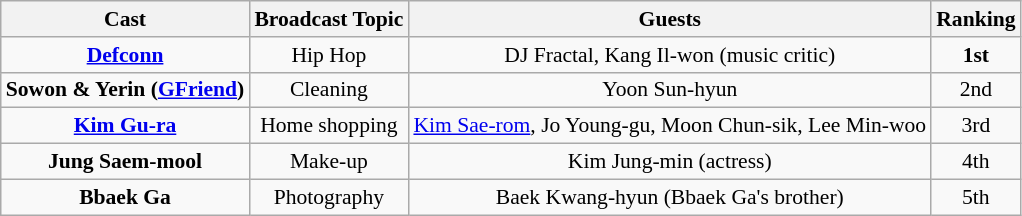<table class="wikitable" style="font-size:90%;">
<tr>
<th>Cast</th>
<th>Broadcast Topic</th>
<th>Guests</th>
<th>Ranking</th>
</tr>
<tr align="center">
<td><strong><a href='#'>Defconn</a></strong></td>
<td>Hip Hop</td>
<td>DJ Fractal, Kang Il-won (music critic)</td>
<td><strong>1st</strong></td>
</tr>
<tr align="center">
<td><strong>Sowon & Yerin (<a href='#'>GFriend</a>)</strong></td>
<td>Cleaning</td>
<td>Yoon Sun-hyun</td>
<td>2nd</td>
</tr>
<tr align="center">
<td><strong><a href='#'>Kim Gu-ra</a></strong></td>
<td>Home shopping</td>
<td><a href='#'>Kim Sae-rom</a>, Jo Young-gu, Moon Chun-sik, Lee Min-woo</td>
<td>3rd</td>
</tr>
<tr align="center">
<td><strong>Jung Saem-mool</strong></td>
<td>Make-up</td>
<td>Kim Jung-min (actress)</td>
<td>4th</td>
</tr>
<tr align="center">
<td><strong>Bbaek Ga</strong></td>
<td>Photography</td>
<td>Baek Kwang-hyun (Bbaek Ga's brother)</td>
<td>5th</td>
</tr>
</table>
